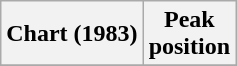<table class="wikitable sortable">
<tr>
<th align="left">Chart (1983)</th>
<th align="center">Peak<br>position</th>
</tr>
<tr>
</tr>
</table>
